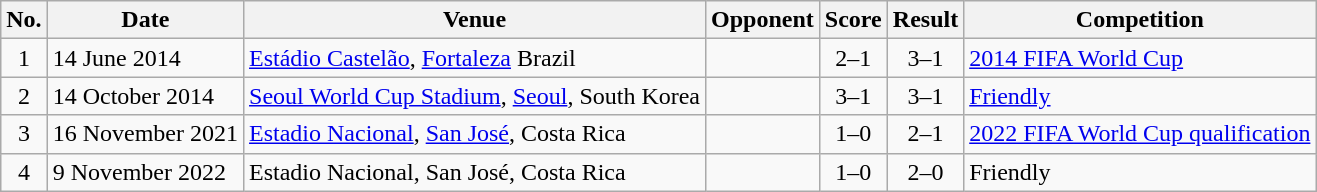<table class="wikitable sortable">
<tr>
<th scope="col">No.</th>
<th scope="col">Date</th>
<th scope="col">Venue</th>
<th scope="col">Opponent</th>
<th scope="col">Score</th>
<th scope="col">Result</th>
<th scope="col">Competition</th>
</tr>
<tr>
<td align=center>1</td>
<td>14 June 2014</td>
<td><a href='#'>Estádio Castelão</a>, <a href='#'>Fortaleza</a> Brazil</td>
<td></td>
<td align=center>2–1</td>
<td align=center>3–1</td>
<td><a href='#'>2014 FIFA World Cup</a></td>
</tr>
<tr>
<td align=center>2</td>
<td>14 October 2014</td>
<td><a href='#'>Seoul World Cup Stadium</a>, <a href='#'>Seoul</a>, South Korea</td>
<td></td>
<td align=center>3–1</td>
<td align=center>3–1</td>
<td><a href='#'>Friendly</a></td>
</tr>
<tr>
<td align=center>3</td>
<td>16 November 2021</td>
<td><a href='#'>Estadio Nacional</a>, <a href='#'>San José</a>, Costa Rica</td>
<td></td>
<td align=center>1–0</td>
<td align=center>2–1</td>
<td><a href='#'>2022 FIFA World Cup qualification</a></td>
</tr>
<tr>
<td align=center>4</td>
<td>9 November 2022</td>
<td>Estadio Nacional, San José, Costa Rica</td>
<td></td>
<td align=center>1–0</td>
<td align=center>2–0</td>
<td>Friendly</td>
</tr>
</table>
